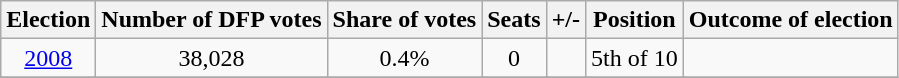<table class="sortable wikitable">
<tr>
<th>Election</th>
<th>Number of DFP votes</th>
<th>Share of votes</th>
<th>Seats</th>
<th>+/-</th>
<th>Position</th>
<th>Outcome of election</th>
</tr>
<tr>
<td align=center><a href='#'>2008</a></td>
<td align=center>38,028</td>
<td align=center>0.4%</td>
<td align=center>0</td>
<td align=center></td>
<td align=center>5th of 10</td>
<td align=left></td>
</tr>
<tr>
</tr>
</table>
